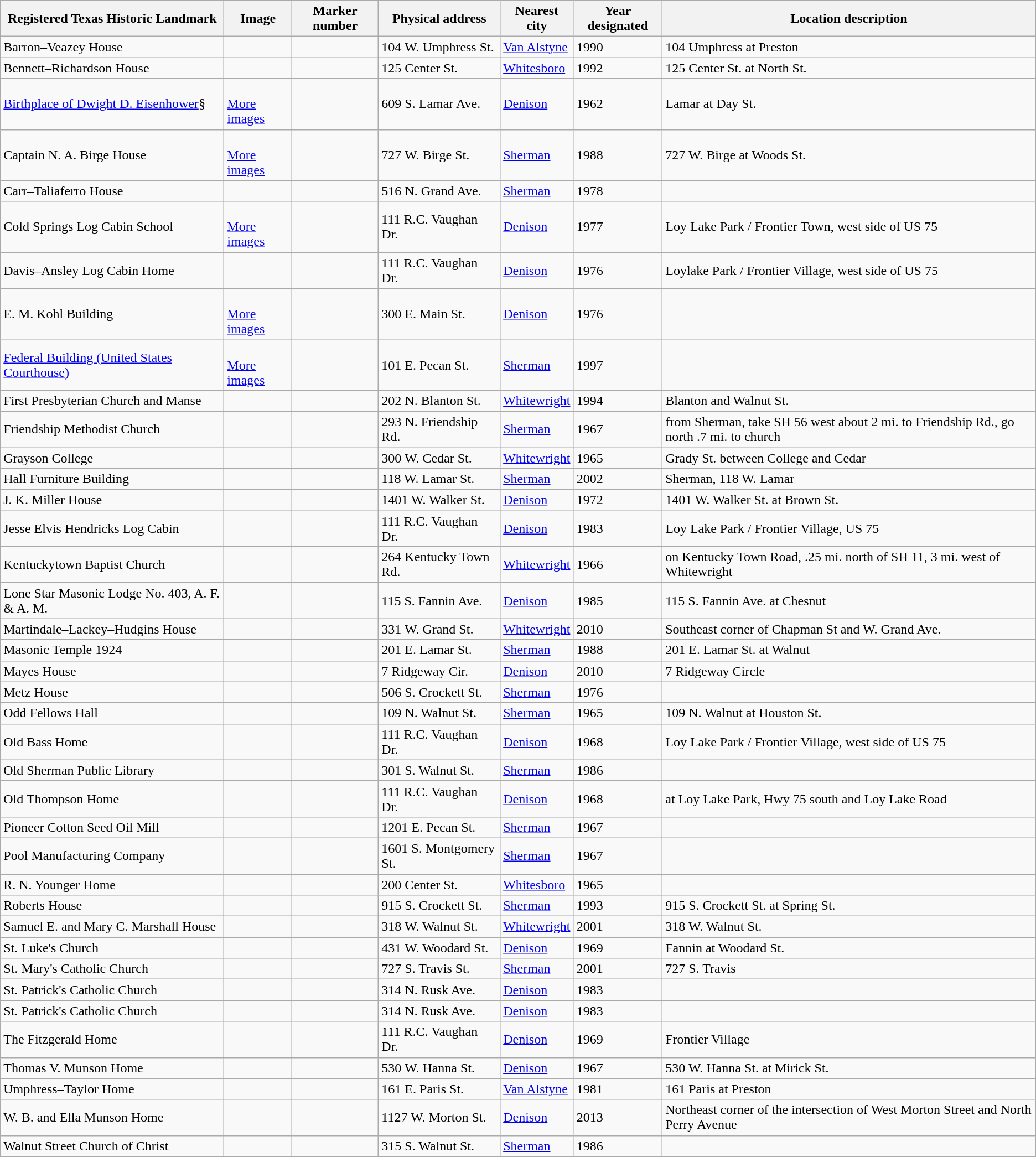<table class="wikitable sortable">
<tr>
<th>Registered Texas Historic Landmark</th>
<th>Image</th>
<th>Marker number</th>
<th>Physical address</th>
<th>Nearest city</th>
<th>Year designated</th>
<th>Location description</th>
</tr>
<tr>
<td>Barron–Veazey House</td>
<td></td>
<td></td>
<td>104 W. Umphress St.<br></td>
<td><a href='#'>Van Alstyne</a></td>
<td>1990</td>
<td>104 Umphress at Preston</td>
</tr>
<tr>
<td>Bennett–Richardson House</td>
<td></td>
<td></td>
<td>125 Center St.<br></td>
<td><a href='#'>Whitesboro</a></td>
<td>1992</td>
<td>125 Center St. at North St.</td>
</tr>
<tr>
<td><a href='#'>Birthplace of Dwight D. Eisenhower</a>§</td>
<td><br> <a href='#'>More images</a></td>
<td></td>
<td>609 S. Lamar Ave.<br></td>
<td><a href='#'>Denison</a></td>
<td>1962</td>
<td>Lamar at Day St.</td>
</tr>
<tr>
<td>Captain N. A. Birge House</td>
<td><br> <a href='#'>More images</a></td>
<td></td>
<td>727 W. Birge St.<br></td>
<td><a href='#'>Sherman</a></td>
<td>1988</td>
<td>727 W. Birge at Woods St.</td>
</tr>
<tr>
<td>Carr–Taliaferro House</td>
<td></td>
<td></td>
<td>516 N. Grand Ave.<br></td>
<td><a href='#'>Sherman</a></td>
<td>1978</td>
<td></td>
</tr>
<tr>
<td>Cold Springs Log Cabin School</td>
<td><br> <a href='#'>More images</a></td>
<td></td>
<td>111 R.C. Vaughan Dr. </td>
<td><a href='#'>Denison</a></td>
<td>1977</td>
<td>Loy Lake Park / Frontier Town, west side of US 75</td>
</tr>
<tr>
<td>Davis–Ansley Log Cabin Home</td>
<td></td>
<td></td>
<td>111 R.C. Vaughan Dr.<br></td>
<td><a href='#'>Denison</a></td>
<td>1976</td>
<td>Loylake Park / Frontier Village, west side of US 75</td>
</tr>
<tr>
<td>E. M. Kohl Building</td>
<td><br> <a href='#'>More images</a></td>
<td></td>
<td>300 E. Main St.<br></td>
<td><a href='#'>Denison</a></td>
<td>1976</td>
<td></td>
</tr>
<tr>
<td><a href='#'>Federal Building (United States Courthouse)</a></td>
<td><br> <a href='#'>More images</a></td>
<td></td>
<td>101 E. Pecan St.<br></td>
<td><a href='#'>Sherman</a></td>
<td>1997</td>
<td></td>
</tr>
<tr>
<td>First Presbyterian Church and Manse</td>
<td></td>
<td></td>
<td>202 N. Blanton St.<br></td>
<td><a href='#'>Whitewright</a></td>
<td>1994</td>
<td>Blanton and Walnut St.</td>
</tr>
<tr>
<td>Friendship Methodist Church</td>
<td></td>
<td></td>
<td>293 N. Friendship Rd.<br></td>
<td><a href='#'>Sherman</a></td>
<td>1967</td>
<td>from Sherman, take SH 56 west about 2 mi. to Friendship Rd., go north .7 mi. to church</td>
</tr>
<tr>
<td>Grayson College</td>
<td></td>
<td></td>
<td>300 W. Cedar St.<br></td>
<td><a href='#'>Whitewright</a></td>
<td>1965</td>
<td>Grady St. between College and Cedar</td>
</tr>
<tr>
<td>Hall Furniture Building</td>
<td></td>
<td></td>
<td>118 W. Lamar St.<br></td>
<td><a href='#'>Sherman</a></td>
<td>2002</td>
<td>Sherman, 118 W. Lamar</td>
</tr>
<tr>
<td>J. K. Miller House</td>
<td></td>
<td></td>
<td>1401 W. Walker St.<br></td>
<td><a href='#'>Denison</a></td>
<td>1972</td>
<td>1401 W. Walker St. at Brown St.</td>
</tr>
<tr>
<td>Jesse Elvis Hendricks Log Cabin</td>
<td></td>
<td></td>
<td>111 R.C. Vaughan Dr.<br></td>
<td><a href='#'>Denison</a></td>
<td>1983</td>
<td>Loy Lake Park / Frontier Village, US 75</td>
</tr>
<tr>
<td>Kentuckytown Baptist Church</td>
<td></td>
<td></td>
<td>264 Kentucky Town Rd.<br></td>
<td><a href='#'>Whitewright</a></td>
<td>1966</td>
<td>on Kentucky Town Road, .25 mi. north of SH 11, 3 mi. west of Whitewright</td>
</tr>
<tr>
<td>Lone Star Masonic Lodge No. 403, A. F. & A. M.</td>
<td></td>
<td></td>
<td>115 S. Fannin Ave.<br></td>
<td><a href='#'>Denison</a></td>
<td>1985</td>
<td>115 S. Fannin Ave. at Chesnut</td>
</tr>
<tr>
<td>Martindale–Lackey–Hudgins House</td>
<td></td>
<td></td>
<td>331 W. Grand St.<br></td>
<td><a href='#'>Whitewright</a></td>
<td>2010</td>
<td>Southeast corner of Chapman St and W. Grand Ave.</td>
</tr>
<tr>
<td>Masonic Temple 1924</td>
<td></td>
<td></td>
<td>201 E. Lamar St.<br></td>
<td><a href='#'>Sherman</a></td>
<td>1988</td>
<td>201 E. Lamar St. at Walnut</td>
</tr>
<tr>
<td>Mayes House</td>
<td></td>
<td></td>
<td>7 Ridgeway Cir.<br></td>
<td><a href='#'>Denison</a></td>
<td>2010</td>
<td>7 Ridgeway Circle</td>
</tr>
<tr>
<td>Metz House</td>
<td></td>
<td></td>
<td>506 S. Crockett St.<br></td>
<td><a href='#'>Sherman</a></td>
<td>1976</td>
<td></td>
</tr>
<tr>
<td>Odd Fellows Hall</td>
<td></td>
<td></td>
<td>109 N. Walnut St.<br></td>
<td><a href='#'>Sherman</a></td>
<td>1965</td>
<td>109 N. Walnut at Houston St.</td>
</tr>
<tr>
<td>Old Bass Home</td>
<td></td>
<td></td>
<td>111 R.C. Vaughan Dr.<br></td>
<td><a href='#'>Denison</a></td>
<td>1968</td>
<td>Loy Lake Park / Frontier Village, west side of US 75</td>
</tr>
<tr>
<td>Old Sherman Public Library</td>
<td></td>
<td></td>
<td>301 S. Walnut St.<br></td>
<td><a href='#'>Sherman</a></td>
<td>1986</td>
<td></td>
</tr>
<tr>
<td>Old Thompson Home</td>
<td></td>
<td></td>
<td>111 R.C. Vaughan Dr.<br></td>
<td><a href='#'>Denison</a></td>
<td>1968</td>
<td>at Loy Lake Park, Hwy 75 south and Loy Lake Road</td>
</tr>
<tr>
<td>Pioneer Cotton Seed Oil Mill</td>
<td></td>
<td></td>
<td>1201 E. Pecan St.<br></td>
<td><a href='#'>Sherman</a></td>
<td>1967</td>
<td></td>
</tr>
<tr>
<td>Pool Manufacturing Company</td>
<td></td>
<td></td>
<td>1601 S. Montgomery St.<br></td>
<td><a href='#'>Sherman</a></td>
<td>1967</td>
<td></td>
</tr>
<tr>
<td>R. N. Younger Home</td>
<td></td>
<td></td>
<td>200 Center St.<br></td>
<td><a href='#'>Whitesboro</a></td>
<td>1965</td>
<td></td>
</tr>
<tr>
<td>Roberts House</td>
<td></td>
<td></td>
<td>915 S. Crockett St.<br></td>
<td><a href='#'>Sherman</a></td>
<td>1993</td>
<td>915 S. Crockett St. at Spring St.</td>
</tr>
<tr>
<td>Samuel E. and Mary C. Marshall House</td>
<td></td>
<td></td>
<td>318 W. Walnut St.<br></td>
<td><a href='#'>Whitewright</a></td>
<td>2001</td>
<td>318 W. Walnut St.</td>
</tr>
<tr>
<td>St. Luke's Church</td>
<td></td>
<td></td>
<td>431 W. Woodard St.<br></td>
<td><a href='#'>Denison</a></td>
<td>1969</td>
<td>Fannin at Woodard St.</td>
</tr>
<tr>
<td>St. Mary's Catholic Church</td>
<td></td>
<td></td>
<td>727 S. Travis St.<br></td>
<td><a href='#'>Sherman</a></td>
<td>2001</td>
<td>727 S. Travis</td>
</tr>
<tr>
<td>St. Patrick's Catholic Church</td>
<td></td>
<td></td>
<td>314 N. Rusk Ave.<br></td>
<td><a href='#'>Denison</a></td>
<td>1983</td>
<td></td>
</tr>
<tr>
<td>St. Patrick's Catholic Church</td>
<td></td>
<td></td>
<td>314 N. Rusk Ave.<br></td>
<td><a href='#'>Denison</a></td>
<td>1983</td>
<td></td>
</tr>
<tr>
<td>The Fitzgerald Home</td>
<td></td>
<td></td>
<td>111 R.C. Vaughan Dr.<br></td>
<td><a href='#'>Denison</a></td>
<td>1969</td>
<td>Frontier Village</td>
</tr>
<tr>
<td>Thomas V. Munson Home</td>
<td></td>
<td></td>
<td>530 W. Hanna St.<br></td>
<td><a href='#'>Denison</a></td>
<td>1967</td>
<td>530 W. Hanna St. at Mirick St.</td>
</tr>
<tr>
<td>Umphress–Taylor Home</td>
<td></td>
<td></td>
<td>161 E. Paris St.<br></td>
<td><a href='#'>Van Alstyne</a></td>
<td>1981</td>
<td>161 Paris at Preston</td>
</tr>
<tr>
<td>W. B. and Ella Munson Home</td>
<td></td>
<td></td>
<td>1127 W. Morton St.<br></td>
<td><a href='#'>Denison</a></td>
<td>2013</td>
<td>Northeast corner of the intersection of West Morton Street and North Perry Avenue</td>
</tr>
<tr>
<td>Walnut Street Church of Christ</td>
<td></td>
<td></td>
<td>315 S. Walnut St.<br></td>
<td><a href='#'>Sherman</a></td>
<td>1986</td>
<td></td>
</tr>
</table>
